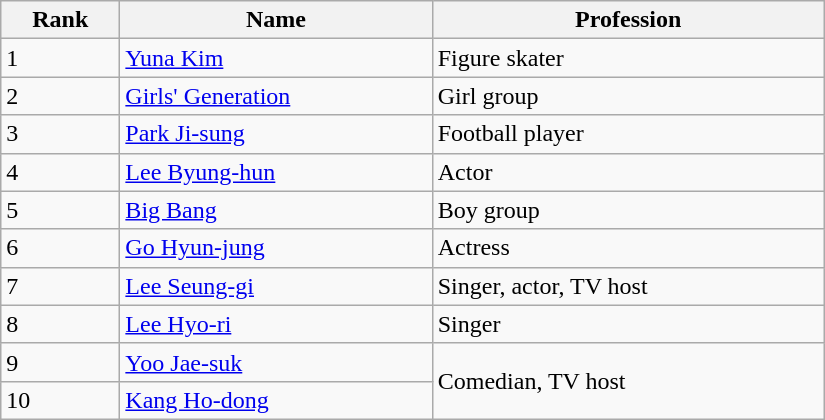<table class="wikitable" style="width:550px">
<tr>
<th>Rank</th>
<th>Name</th>
<th>Profession</th>
</tr>
<tr>
<td>1</td>
<td><a href='#'>Yuna Kim</a></td>
<td>Figure skater</td>
</tr>
<tr>
<td>2</td>
<td><a href='#'>Girls' Generation</a></td>
<td>Girl group</td>
</tr>
<tr>
<td>3</td>
<td><a href='#'>Park Ji-sung</a></td>
<td>Football player</td>
</tr>
<tr>
<td>4</td>
<td><a href='#'>Lee Byung-hun</a></td>
<td>Actor</td>
</tr>
<tr>
<td>5</td>
<td><a href='#'>Big Bang</a></td>
<td>Boy group</td>
</tr>
<tr>
<td>6</td>
<td><a href='#'>Go Hyun-jung</a></td>
<td>Actress</td>
</tr>
<tr>
<td>7</td>
<td><a href='#'>Lee Seung-gi</a></td>
<td>Singer, actor, TV host</td>
</tr>
<tr>
<td>8</td>
<td><a href='#'>Lee Hyo-ri</a></td>
<td>Singer</td>
</tr>
<tr>
<td>9</td>
<td><a href='#'>Yoo Jae-suk</a></td>
<td rowspan="2">Comedian, TV host</td>
</tr>
<tr>
<td>10</td>
<td><a href='#'>Kang Ho-dong</a></td>
</tr>
</table>
